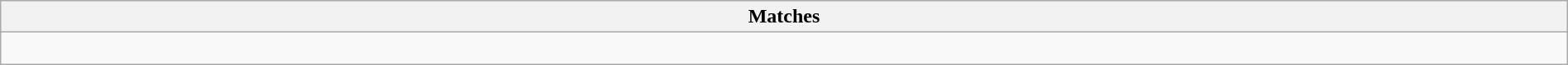<table class="wikitable collapsible collapsed" style="width:100%;">
<tr>
<th>Matches</th>
</tr>
<tr>
<td><br></td>
</tr>
</table>
